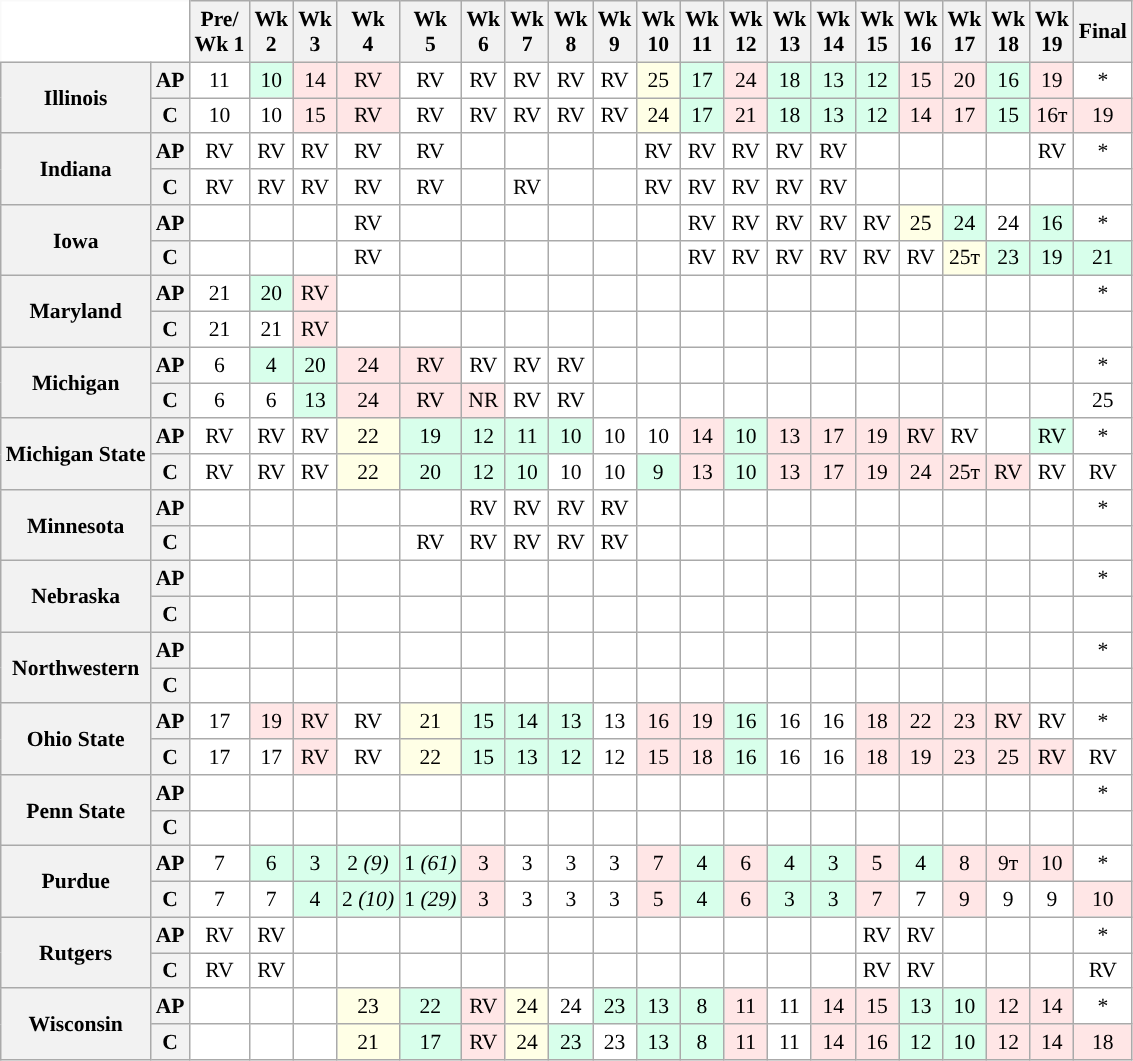<table class="wikitable" style="white-space:nowrap;font-size:90%;text-align:center;">
<tr>
<th colspan=2 style="background:white; border-top-style:hidden; border-left-style:hidden;"> </th>
<th>Pre/<br>Wk 1</th>
<th>Wk<br>2</th>
<th>Wk<br>3</th>
<th>Wk<br>4</th>
<th>Wk<br>5</th>
<th>Wk<br>6</th>
<th>Wk<br>7</th>
<th>Wk<br>8</th>
<th>Wk<br>9</th>
<th>Wk<br>10</th>
<th>Wk<br>11</th>
<th>Wk<br>12</th>
<th>Wk<br>13</th>
<th>Wk<br>14</th>
<th>Wk<br>15</th>
<th>Wk<br>16</th>
<th>Wk<br>17</th>
<th>Wk<br>18</th>
<th>Wk<br>19</th>
<th>Final</th>
</tr>
<tr>
<th rowspan=2 style="background:#">Illinois</th>
<th>AP</th>
<td style="background:#FFF;">11</td>
<td style="background:#d8ffeb;">10</td>
<td style="background:#FFE6E6;">14</td>
<td style="background:#FFE6E6;">RV</td>
<td style="background:#FFF;">RV</td>
<td style="background:#FFF;">RV</td>
<td style="background:#FFF;">RV</td>
<td style="background:#FFF;">RV</td>
<td style="background:#FFF;">RV</td>
<td style="background:#FFFfe6;">25</td>
<td style="background:#d8ffeb;">17</td>
<td style="background:#FFe6e6;">24</td>
<td style="background:#d8ffeb;">18</td>
<td style="background:#d8ffeb;">13</td>
<td style="background:#d8ffeb;">12</td>
<td style="background:#FFe6e6;">15</td>
<td style="background:#FFe6e6;">20</td>
<td style="background:#d8ffeb;">16</td>
<td style="background:#FFe6e6;">19</td>
<td style="background:#FFF;">*</td>
</tr>
<tr>
<th>C</th>
<td style="background:#FFF;">10</td>
<td style="background:#FFF;">10</td>
<td style="background:#FFE6E6;">15</td>
<td style="background:#FFE6E6;">RV</td>
<td style="background:#FFF;">RV</td>
<td style="background:#FFF;">RV</td>
<td style="background:#FFF;">RV</td>
<td style="background:#FFF;">RV</td>
<td style="background:#FFF;">RV</td>
<td style="background:#FFFfe6;">24</td>
<td style="background:#d8ffeb;">17</td>
<td style="background:#FFe6e6;">21</td>
<td style="background:#d8ffeb;">18</td>
<td style="background:#d8ffeb;">13</td>
<td style="background:#d8ffeb;">12</td>
<td style="background:#FFe6e6;">14</td>
<td style="background:#FFe6e6;">17</td>
<td style="background:#d8ffeb;">15</td>
<td style="background:#FFe6e6;">16т</td>
<td style="background:#FFe6e6;">19</td>
</tr>
<tr>
<th rowspan=2 style=>Indiana</th>
<th>AP</th>
<td style="background:#FFF;">RV</td>
<td style="background:#FFF;">RV</td>
<td style="background:#FFF;">RV</td>
<td style="background:#FFF;">RV</td>
<td style="background:#FFF;">RV</td>
<td style="background:#FFF;"></td>
<td style="background:#FFF;"></td>
<td style="background:#FFF;"></td>
<td style="background:#FFF;"></td>
<td style="background:#FFF;">RV</td>
<td style="background:#FFF;">RV</td>
<td style="background:#FFF;">RV</td>
<td style="background:#FFF;">RV</td>
<td style="background:#FFF;">RV</td>
<td style="background:#FFF;"></td>
<td style="background:#FFF;"></td>
<td style="background:#FFF;"></td>
<td style="background:#FFF;"></td>
<td style="background:#FFF;">RV</td>
<td style="background:#FFF;">*</td>
</tr>
<tr>
<th>C</th>
<td style="background:#FFF;">RV</td>
<td style="background:#FFF;">RV</td>
<td style="background:#FFF;">RV</td>
<td style="background:#FFF;">RV</td>
<td style="background:#FFF;">RV</td>
<td style="background:#FFF;"></td>
<td style="background:#FFF;">RV</td>
<td style="background:#FFF;"></td>
<td style="background:#FFF;"></td>
<td style="background:#FFF;">RV</td>
<td style="background:#FFF;">RV</td>
<td style="background:#FFF;">RV</td>
<td style="background:#FFF;">RV</td>
<td style="background:#FFF;">RV</td>
<td style="background:#FFF;"></td>
<td style="background:#FFF;"></td>
<td style="background:#FFF;"></td>
<td style="background:#FFF;"></td>
<td style="background:#FFF;"></td>
<td style="background:#FFF;"></td>
</tr>
<tr>
<th rowspan=2 style=>Iowa</th>
<th>AP</th>
<td style="background:#FFF;"></td>
<td style="background:#FFF;"></td>
<td style="background:#FFF;"></td>
<td style="background:#FFF;">RV</td>
<td style="background:#FFF;"></td>
<td style="background:#FFF;"></td>
<td style="background:#FFF;"></td>
<td style="background:#FFF;"></td>
<td style="background:#FFF;"></td>
<td style="background:#FFF;"></td>
<td style="background:#FFF;">RV</td>
<td style="background:#FFF;">RV</td>
<td style="background:#FFF;">RV</td>
<td style="background:#FFF;">RV</td>
<td style="background:#FFF;">RV</td>
<td style="background:#FFFFE6;">25</td>
<td style="background:#d8ffeb;">24</td>
<td style="background:#FFF;">24</td>
<td style="background:#d8ffeb;">16</td>
<td style="background:#FFF;">*</td>
</tr>
<tr>
<th>C</th>
<td style="background:#FFF;"></td>
<td style="background:#FFF;"></td>
<td style="background:#FFF;"></td>
<td style="background:#FFF;">RV</td>
<td style="background:#FFF;"></td>
<td style="background:#FFF;"></td>
<td style="background:#FFF;"></td>
<td style="background:#FFF;"></td>
<td style="background:#FFF;"></td>
<td style="background:#FFF;"></td>
<td style="background:#FFF;">RV</td>
<td style="background:#FFF;">RV</td>
<td style="background:#FFF;">RV</td>
<td style="background:#FFF;">RV</td>
<td style="background:#FFF;">RV</td>
<td style="background:#FFF;">RV</td>
<td style="background:#ffffe6;">25т</td>
<td style="background:#d8ffeb;">23</td>
<td style="background:#d8ffeb;">19</td>
<td style="background:#d8ffeb;">21</td>
</tr>
<tr>
<th rowspan=2 style=>Maryland</th>
<th>AP</th>
<td style="background:#FFF;">21</td>
<td style="background:#d8ffeb;">20</td>
<td style="background:#FFE6E6;">RV</td>
<td style="background:#FFF;"></td>
<td style="background:#FFF;"></td>
<td style="background:#FFF;"></td>
<td style="background:#FFF;"></td>
<td style="background:#FFF;"></td>
<td style="background:#FFF;"></td>
<td style="background:#FFF;"></td>
<td style="background:#FFF;"></td>
<td style="background:#FFF;"></td>
<td style="background:#FFF;"></td>
<td style="background:#FFF;"></td>
<td style="background:#FFF;"></td>
<td style="background:#FFF;"></td>
<td style="background:#FFF;"></td>
<td style="background:#FFF;"></td>
<td style="background:#FFF;"></td>
<td style="background:#FFF;">*</td>
</tr>
<tr>
<th>C</th>
<td style="background:#FFF;">21</td>
<td style="background:#FFF;">21</td>
<td style="background:#FFE6E6;">RV</td>
<td style="background:#FFF;"></td>
<td style="background:#FFF;"></td>
<td style="background:#FFF;"></td>
<td style="background:#FFF;"></td>
<td style="background:#FFF;"></td>
<td style="background:#FFF;"></td>
<td style="background:#FFF;"></td>
<td style="background:#FFF;"></td>
<td style="background:#FFF;"></td>
<td style="background:#FFF;"></td>
<td style="background:#FFF;"></td>
<td style="background:#FFF;"></td>
<td style="background:#FFF;"></td>
<td style="background:#FFF;"></td>
<td style="background:#FFF;"></td>
<td style="background:#FFF;"></td>
<td style="background:#FFF;"></td>
</tr>
<tr>
<th rowspan=2 style=>Michigan</th>
<th>AP</th>
<td style="background:#FFF;">6</td>
<td style="background:#d8ffeb;">4</td>
<td style="background:#d8ffeb;">20</td>
<td style="background:#FFE6E6;">24</td>
<td style="background:#FFE6E6;">RV</td>
<td style="background:#FFF;">RV</td>
<td style="background:#FFF;">RV</td>
<td style="background:#FFF;">RV</td>
<td style="background:#FFF;"></td>
<td style="background:#FFF;"></td>
<td style="background:#FFF;"></td>
<td style="background:#FFF;"></td>
<td style="background:#FFF;"></td>
<td style="background:#FFF;"></td>
<td style="background:#FFF;"></td>
<td style="background:#FFF;"></td>
<td style="background:#FFF;"></td>
<td style="background:#FFF;"></td>
<td style="background:#FFF;"></td>
<td style="background:#FFF;">*</td>
</tr>
<tr>
<th>C</th>
<td style="background:#FFF;">6</td>
<td style="background:#FFF;">6</td>
<td style="background:#d8ffeb;">13</td>
<td style="background:#FFE6E6;">24</td>
<td style="background:#FFE6E6;">RV</td>
<td style="background:#FFE6E6;">NR</td>
<td style="background:#FFF;">RV</td>
<td style="background:#FFF;">RV</td>
<td style="background:#FFF;"></td>
<td style="background:#FFF;"></td>
<td style="background:#FFF;"></td>
<td style="background:#FFF;"></td>
<td style="background:#FFF;"></td>
<td style="background:#FFF;"></td>
<td style="background:#FFF;"></td>
<td style="background:#FFF;"></td>
<td style="background:#FFF;"></td>
<td style="background:#FFF;"></td>
<td style="background:#FFF;"></td>
<td style="background:#FFF;">25</td>
</tr>
<tr>
<th rowspan=2 style=>Michigan State</th>
<th>AP</th>
<td style="background:#FFF;">RV</td>
<td style="background:#FFF;">RV</td>
<td style="background:#FFF;">RV</td>
<td style="background:#FFFFE6;">22</td>
<td style="background:#d8ffeb;">19</td>
<td style="background:#d8ffeb;">12</td>
<td style="background:#d8ffeb;">11</td>
<td style="background:#d8ffeb;">10</td>
<td style="background:#FFF;">10</td>
<td style="background:#fff;">10</td>
<td style="background:#FFE6E6;">14</td>
<td style="background:#d8ffeb;">10</td>
<td style="background:#FFE6E6;">13</td>
<td style="background:#FFE6E6;">17</td>
<td style="background:#FFE6E6;">19</td>
<td style="background:#FFE6E6;">RV</td>
<td style="background:#FFF;">RV</td>
<td style="background:#FFf;"></td>
<td style="background:#d8ffeb;">RV</td>
<td style="background:#FFF;">*</td>
</tr>
<tr>
<th>C</th>
<td style="background:#FFF;">RV</td>
<td style="background:#FFF;">RV</td>
<td style="background:#FFF;">RV</td>
<td style="background:#FFFFE6;">22</td>
<td style="background:#d8ffeb;">20</td>
<td style="background:#d8ffeb;">12</td>
<td style="background:#d8ffeb;">10</td>
<td style="background:#FFF;">10</td>
<td style="background:#FFF;">10</td>
<td style="background:#d8ffeb;">9</td>
<td style="background:#FFE6E6;">13</td>
<td style="background:#d8ffeb;">10</td>
<td style="background:#FFE6E6;">13</td>
<td style="background:#FFE6E6;">17</td>
<td style="background:#FFE6E6;">19</td>
<td style="background:#FFE6E6;">24</td>
<td style="background:#FFE6E6;">25т</td>
<td style="background:#FFe6e6;">RV</td>
<td style="background:#FFF;">RV</td>
<td style="background:#FFF;">RV</td>
</tr>
<tr>
<th rowspan=2 style=>Minnesota</th>
<th>AP</th>
<td style="background:#FFF;"></td>
<td style="background:#FFF;"></td>
<td style="background:#FFF;"></td>
<td style="background:#FFF;"></td>
<td style="background:#FFF;"></td>
<td style="background:#FFF;">RV</td>
<td style="background:#FFF;">RV</td>
<td style="background:#FFF;">RV</td>
<td style="background:#FFF;">RV</td>
<td style="background:#FFF;"></td>
<td style="background:#FFF;"></td>
<td style="background:#FFF;"></td>
<td style="background:#FFF;"></td>
<td style="background:#FFF;"></td>
<td style="background:#FFF;"></td>
<td style="background:#FFF;"></td>
<td style="background:#FFF;"></td>
<td style="background:#FFF;"></td>
<td style="background:#FFF;"></td>
<td style="background:#FFF;">*</td>
</tr>
<tr>
<th>C</th>
<td style="background:#FFF;"></td>
<td style="background:#FFF;"></td>
<td style="background:#FFF;"></td>
<td style="background:#FFF;"></td>
<td style="background:#FFF;">RV</td>
<td style="background:#FFF;">RV</td>
<td style="background:#FFF;">RV</td>
<td style="background:#FFF;">RV</td>
<td style="background:#FFF;">RV</td>
<td style="background:#FFF;"></td>
<td style="background:#FFF;"></td>
<td style="background:#FFF;"></td>
<td style="background:#FFF;"></td>
<td style="background:#FFF;"></td>
<td style="background:#FFF;"></td>
<td style="background:#FFF;"></td>
<td style="background:#FFF;"></td>
<td style="background:#FFF;"></td>
<td style="background:#FFF;"></td>
<td style="background:#FFF;"></td>
</tr>
<tr>
<th rowspan=2 style=>Nebraska</th>
<th>AP</th>
<td style="background:#FFF;"></td>
<td style="background:#FFF;"></td>
<td style="background:#FFF;"></td>
<td style="background:#FFF;"></td>
<td style="background:#FFF;"></td>
<td style="background:#FFF;"></td>
<td style="background:#FFF;"></td>
<td style="background:#FFF;"></td>
<td style="background:#FFF;"></td>
<td style="background:#FFF;"></td>
<td style="background:#FFF;"></td>
<td style="background:#FFF;"></td>
<td style="background:#FFF;"></td>
<td style="background:#FFF;"></td>
<td style="background:#FFF;"></td>
<td style="background:#FFF;"></td>
<td style="background:#FFF;"></td>
<td style="background:#FFF;"></td>
<td style="background:#FFF;"></td>
<td style="background:#FFF;">*</td>
</tr>
<tr>
<th>C</th>
<td style="background:#FFF;"></td>
<td style="background:#FFF;"></td>
<td style="background:#FFF;"></td>
<td style="background:#FFF;"></td>
<td style="background:#FFF;"></td>
<td style="background:#FFF;"></td>
<td style="background:#FFF;"></td>
<td style="background:#FFF;"></td>
<td style="background:#FFF;"></td>
<td style="background:#FFF;"></td>
<td style="background:#FFF;"></td>
<td style="background:#FFF;"></td>
<td style="background:#FFF;"></td>
<td style="background:#FFF;"></td>
<td style="background:#FFF;"></td>
<td style="background:#FFF;"></td>
<td style="background:#FFF;"></td>
<td style="background:#FFF;"></td>
<td style="background:#FFF;"></td>
<td style="background:#FFF;"></td>
</tr>
<tr>
<th rowspan=2 style=>Northwestern</th>
<th>AP</th>
<td style="background:#FFF;"></td>
<td style="background:#FFF;"></td>
<td style="background:#FFF;"></td>
<td style="background:#FFF;"></td>
<td style="background:#FFF;"></td>
<td style="background:#FFF;"></td>
<td style="background:#FFF;"></td>
<td style="background:#FFF;"></td>
<td style="background:#FFF;"></td>
<td style="background:#FFF;"></td>
<td style="background:#FFF;"></td>
<td style="background:#FFF;"></td>
<td style="background:#FFF;"></td>
<td style="background:#FFF;"></td>
<td style="background:#FFF;"></td>
<td style="background:#FFF;"></td>
<td style="background:#FFF;"></td>
<td style="background:#FFF;"></td>
<td style="background:#FFF;"></td>
<td style="background:#FFF;">*</td>
</tr>
<tr>
<th>C</th>
<td style="background:#FFF;"></td>
<td style="background:#FFF;"></td>
<td style="background:#FFF;"></td>
<td style="background:#FFF;"></td>
<td style="background:#FFF;"></td>
<td style="background:#FFF;"></td>
<td style="background:#FFF;"></td>
<td style="background:#FFF;"></td>
<td style="background:#FFF;"></td>
<td style="background:#FFF;"></td>
<td style="background:#FFF;"></td>
<td style="background:#FFF;"></td>
<td style="background:#FFF;"></td>
<td style="background:#FFF;"></td>
<td style="background:#FFF;"></td>
<td style="background:#FFF;"></td>
<td style="background:#FFF;"></td>
<td style="background:#FFF;"></td>
<td style="background:#FFF;"></td>
<td style="background:#FFF;"></td>
</tr>
<tr>
<th rowspan=2 style=>Ohio State</th>
<th>AP</th>
<td style="background:#FFF;">17</td>
<td style="background:#FFE6E6;">19</td>
<td style="background:#FFE6E6;">RV</td>
<td style="background:#FFF;">RV</td>
<td style="background:#FFFFE6;">21</td>
<td style="background:#d8ffeb;">15</td>
<td style="background:#d8ffeb;">14</td>
<td style="background:#D8FFEB;">13</td>
<td style="background:#FFF;">13</td>
<td style="background:#FFe6e6;">16</td>
<td style="background:#FFE6E6;">19</td>
<td style="background:#d8ffeb;">16</td>
<td style="background:#FFF;">16</td>
<td style="background:#FFF;">16</td>
<td style="background:#FFE6E6;">18</td>
<td style="background:#FFE6E6;">22</td>
<td style="background:#FFE6E6;">23</td>
<td style="background:#FFe6e6;">RV</td>
<td style="background:#FFF;">RV</td>
<td style="background:#FFF;">*</td>
</tr>
<tr>
<th>C</th>
<td style="background:#FFF;">17</td>
<td style="background:#FFF;">17</td>
<td style="background:#FFE6E6;">RV</td>
<td style="background:#FFF;">RV</td>
<td style="background:#FFFFE6;">22</td>
<td style="background:#d8ffeb;">15</td>
<td style="background:#d8ffeb;">13</td>
<td style="background:#D8FFEB;">12</td>
<td style="background:#FFF;">12</td>
<td style="background:#FFe6e6;">15</td>
<td style="background:#FFE6E6;">18</td>
<td style="background:#d8ffeb;">16</td>
<td style="background:#FFF;">16</td>
<td style="background:#FFF;">16</td>
<td style="background:#FFE6E6;">18</td>
<td style="background:#FFE6E6;">19</td>
<td style="background:#FFE6E6;">23</td>
<td style="background:#FFe6e6;">25</td>
<td style="background:#FFE6E6;">RV</td>
<td style="background:#FFF;">RV</td>
</tr>
<tr>
<th rowspan=2 style=>Penn State</th>
<th>AP</th>
<td style="background:#FFF;"></td>
<td style="background:#FFF;"></td>
<td style="background:#FFF;"></td>
<td style="background:#FFF;"></td>
<td style="background:#FFF;"></td>
<td style="background:#FFF;"></td>
<td style="background:#FFF;"></td>
<td style="background:#FFF;"></td>
<td style="background:#FFF;"></td>
<td style="background:#FFF;"></td>
<td style="background:#FFF;"></td>
<td style="background:#FFF;"></td>
<td style="background:#FFF;"></td>
<td style="background:#FFF;"></td>
<td style="background:#FFF;"></td>
<td style="background:#FFF;"></td>
<td style="background:#FFF;"></td>
<td style="background:#FFF;"></td>
<td style="background:#FFF;"></td>
<td style="background:#FFF;">*</td>
</tr>
<tr>
<th>C</th>
<td style="background:#FFF;"></td>
<td style="background:#FFF;"></td>
<td style="background:#FFF;"></td>
<td style="background:#fff;"></td>
<td style="background:#FFF;"></td>
<td style="background:#FFF;"></td>
<td style="background:#FFF;"></td>
<td style="background:#FFF;"></td>
<td style="background:#FFF;"></td>
<td style="background:#FFF;"></td>
<td style="background:#FFF;"></td>
<td style="background:#FFF;"></td>
<td style="background:#FFF;"></td>
<td style="background:#FFF;"></td>
<td style="background:#FFF;"></td>
<td style="background:#FFF;"></td>
<td style="background:#FFF;"></td>
<td style="background:#FFF;"></td>
<td style="background:#FFF;"></td>
<td style="background:#FFF;"></td>
</tr>
<tr>
<th rowspan=2 style=>Purdue</th>
<th>AP</th>
<td style="background:#FFF;">7</td>
<td style="background:#d8ffeb;">6</td>
<td style="background:#d8ffeb;">3</td>
<td style="background:#d8ffeb;">2 <em>(9)</em></td>
<td style="background:#d8ffeb;">1 <em>(61)</em></td>
<td style="background:#FFE6E6;">3</td>
<td style="background:#FFF;">3</td>
<td style="background:#FFF;">3</td>
<td style="background:#FFF;">3</td>
<td style="background:#FFe6e6;">7</td>
<td style="background:#d8ffeb;">4</td>
<td style="background:#FFE6E6;">6</td>
<td style="background:#d8ffeb;">4</td>
<td style="background:#d8ffeb;">3</td>
<td style="background:#FFE6E6;">5</td>
<td style="background:#d8ffeb;">4</td>
<td style="background:#FFE6E6;">8</td>
<td style="background:#FFe6e6;">9т</td>
<td style="background:#FFE6E6;">10</td>
<td style="background:#FFF;">*</td>
</tr>
<tr>
<th>C</th>
<td style="background:#FFF;">7</td>
<td style="background:#FFF;">7</td>
<td style="background:#d8ffeb;">4</td>
<td style="background:#d8ffeb;">2 <em>(10)</em></td>
<td style="background:#d8ffeb;">1 <em>(29)</em></td>
<td style="background:#FFE6E6;">3</td>
<td style="background:#FFF;">3</td>
<td style="background:#FFF;">3</td>
<td style="background:#FFF;">3</td>
<td style="background:#FFe6e6;">5</td>
<td style="background:#d8ffeb;">4</td>
<td style="background:#FFE6E6;">6</td>
<td style="background:#d8ffeb;">3</td>
<td style="background:#d8ffeb;">3</td>
<td style="background:#FFE6E6;">7</td>
<td style="background:#FFF;">7</td>
<td style="background:#FFE6E6;">9</td>
<td style="background:#FFF;">9</td>
<td style="background:#FFF;">9</td>
<td style="background:#FFE6E6;">10</td>
</tr>
<tr>
<th rowspan=2 style=>Rutgers</th>
<th>AP</th>
<td style="background:#FFF;">RV</td>
<td style="background:#FFF;">RV</td>
<td style="background:#FFF;"></td>
<td style="background:#FFF;"></td>
<td style="background:#FFF;"></td>
<td style="background:#FFF;"></td>
<td style="background:#FFF;"></td>
<td style="background:#FFF;"></td>
<td style="background:#FFF;"></td>
<td style="background:#FFF;"></td>
<td style="background:#FFF;"></td>
<td style="background:#FFF;"></td>
<td style="background:#FFF;"></td>
<td style="background:#FFF;"></td>
<td style="background:#FFF;">RV</td>
<td style="background:#FFF;">RV</td>
<td style="background:#FFF;"></td>
<td style="background:#FFF;"></td>
<td style="background:#FFF;"></td>
<td style="background:#FFF;">*</td>
</tr>
<tr>
<th>C</th>
<td style="background:#FFF;">RV</td>
<td style="background:#FFF;">RV</td>
<td style="background:#FFF;"></td>
<td style="background:#FFF;"></td>
<td style="background:#FFF;"></td>
<td style="background:#FFF;"></td>
<td style="background:#FFF;"></td>
<td style="background:#FFF;"></td>
<td style="background:#FFF;"></td>
<td style="background:#FFF;"></td>
<td style="background:#FFF;"></td>
<td style="background:#FFF;"></td>
<td style="background:#FFF;"></td>
<td style="background:#FFF;"></td>
<td style="background:#FFF;">RV</td>
<td style="background:#FFF;">RV</td>
<td style="background:#FFF;"></td>
<td style="background:#FFF;"></td>
<td style="background:#FFF;"></td>
<td style="background:#FFF;">RV</td>
</tr>
<tr>
<th rowspan=2 style=>Wisconsin</th>
<th>AP</th>
<td style="background:#FFF;"></td>
<td style="background:#FFF;"></td>
<td style="background:#FFF;"></td>
<td style="background:#FFFFE6;">23</td>
<td style="background:#d8ffeb;">22</td>
<td style="background:#FFE6E6;">RV</td>
<td style="background:#FFFFE6;">24</td>
<td style="background:#FFF;">24</td>
<td style="background:#D8FFEB;">23</td>
<td style="background:#d8ffeb;">13</td>
<td style="background:#d8ffeb;">8</td>
<td style="background:#FFE6E6;">11</td>
<td style="background:#FFF;">11</td>
<td style="background:#FFE6E6;">14</td>
<td style="background:#FFE6E6;">15</td>
<td style="background:#d8ffeb;">13</td>
<td style="background:#d8ffeb;">10</td>
<td style="background:#FFe6e6;">12</td>
<td style="background:#FFE6E6;">14</td>
<td style="background:#FFF;">*</td>
</tr>
<tr>
<th>C</th>
<td style="background:#FFF;"></td>
<td style="background:#FFF;"></td>
<td style="background:#FFF;"></td>
<td style="background:#FFFFE6;">21</td>
<td style="background:#d8ffeb;">17</td>
<td style="background:#FFE6E6;">RV</td>
<td style="background:#FFFFE6;">24</td>
<td style="background:#D8FFEB;">23</td>
<td style="background:#FFF;">23</td>
<td style="background:#d8ffeb;">13</td>
<td style="background:#d8ffeb;">8</td>
<td style="background:#FFE6E6;">11</td>
<td style="background:#FFF;">11</td>
<td style="background:#FFE6E6;">14</td>
<td style="background:#FFE6E6;">16</td>
<td style="background:#d8ffeb;">12</td>
<td style="background:#d8ffeb;">10</td>
<td style="background:#FFe6e6;">12</td>
<td style="background:#FFE6E6;">14</td>
<td style="background:#FFE6E6;">18</td>
</tr>
</table>
